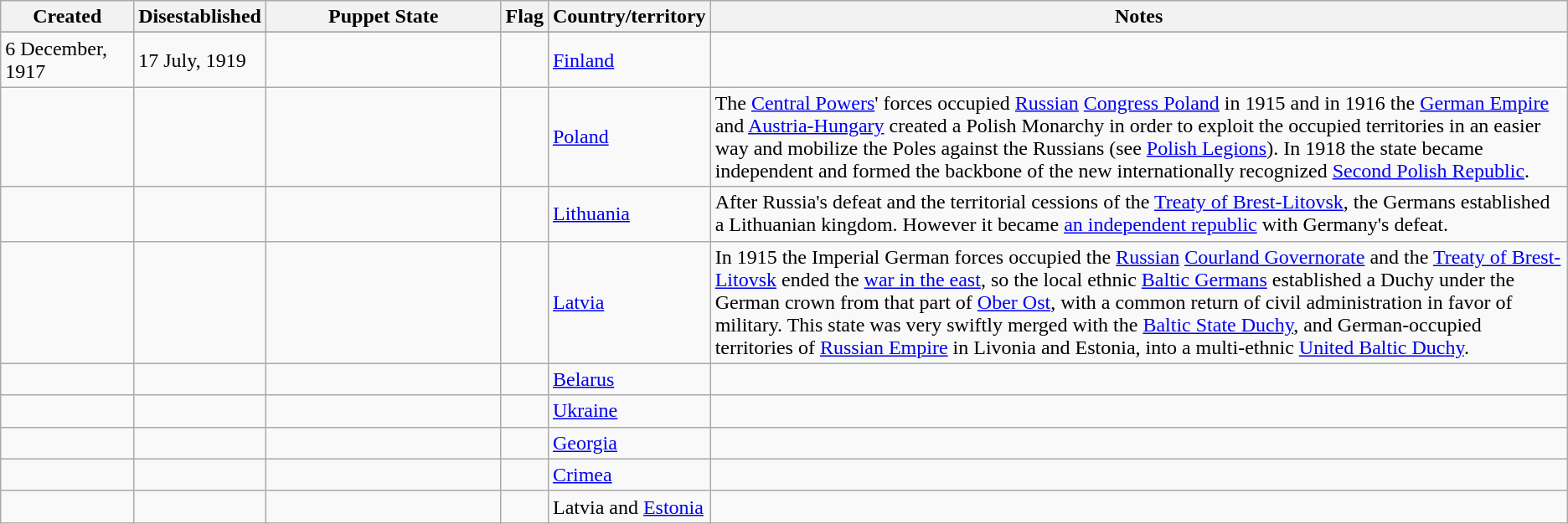<table class="wikitable">
<tr>
<th width=8.5%>Created</th>
<th>Disestablished</th>
<th width=15%>Puppet State</th>
<th>Flag</th>
<th>Country/territory</th>
<th>Notes</th>
</tr>
<tr>
</tr>
<tr>
<td>6 December, 1917</td>
<td>17 July, 1919</td>
<td></td>
<td></td>
<td><a href='#'>Finland</a></td>
<td></td>
</tr>
<tr>
<td></td>
<td></td>
<td></td>
<td></td>
<td><a href='#'>Poland</a></td>
<td>The <a href='#'>Central Powers</a>' forces occupied <a href='#'>Russian</a> <a href='#'>Congress Poland</a> in 1915 and in 1916 the <a href='#'>German Empire</a> and <a href='#'>Austria-Hungary</a> created a Polish Monarchy in order to exploit the occupied territories in an easier way and mobilize the Poles against the Russians (see <a href='#'>Polish Legions</a>). In 1918 the state became independent and formed the backbone of the new internationally recognized <a href='#'>Second Polish Republic</a>.</td>
</tr>
<tr>
<td></td>
<td></td>
<td></td>
<td></td>
<td><a href='#'>Lithuania</a></td>
<td>After Russia's defeat and the territorial cessions of the <a href='#'>Treaty of Brest-Litovsk</a>, the Germans established a Lithuanian kingdom. However it became <a href='#'>an independent republic</a> with Germany's defeat.</td>
</tr>
<tr>
<td></td>
<td></td>
<td></td>
<td></td>
<td><a href='#'>Latvia</a></td>
<td>In 1915 the Imperial German forces occupied the <a href='#'>Russian</a> <a href='#'>Courland Governorate</a> and the <a href='#'>Treaty of Brest-Litovsk</a> ended the <a href='#'>war in the east</a>, so the local ethnic <a href='#'>Baltic Germans</a> established a Duchy under the German crown from that part of <a href='#'>Ober Ost</a>, with a common return of civil administration in favor of military. This state was very swiftly merged with the <a href='#'>Baltic State Duchy</a>, and German-occupied territories of <a href='#'>Russian Empire</a> in Livonia and Estonia, into a multi-ethnic <a href='#'>United Baltic Duchy</a>.</td>
</tr>
<tr>
<td></td>
<td></td>
<td></td>
<td></td>
<td><a href='#'>Belarus</a></td>
<td></td>
</tr>
<tr>
<td></td>
<td></td>
<td></td>
<td></td>
<td><a href='#'>Ukraine</a></td>
<td></td>
</tr>
<tr>
<td></td>
<td></td>
<td></td>
<td></td>
<td><a href='#'>Georgia</a></td>
<td></td>
</tr>
<tr>
<td></td>
<td></td>
<td></td>
<td></td>
<td><a href='#'>Crimea</a></td>
<td></td>
</tr>
<tr>
<td></td>
<td></td>
<td></td>
<td></td>
<td>Latvia and <a href='#'>Estonia</a></td>
<td></td>
</tr>
</table>
